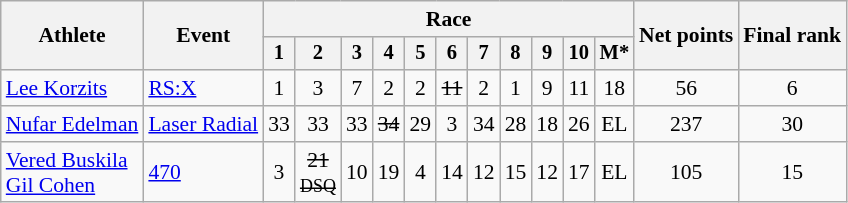<table class="wikitable" style="font-size:90%">
<tr>
<th rowspan=2>Athlete</th>
<th rowspan=2>Event</th>
<th colspan=11>Race</th>
<th rowspan=2>Net points</th>
<th rowspan=2>Final rank</th>
</tr>
<tr style="font-size:95%">
<th>1</th>
<th>2</th>
<th>3</th>
<th>4</th>
<th>5</th>
<th>6</th>
<th>7</th>
<th>8</th>
<th>9</th>
<th>10</th>
<th>M*</th>
</tr>
<tr align=center>
<td align=left><a href='#'>Lee Korzits</a></td>
<td align=left><a href='#'>RS:X</a></td>
<td>1</td>
<td>3</td>
<td>7</td>
<td>2</td>
<td>2</td>
<td><s>11</s></td>
<td>2</td>
<td>1</td>
<td>9</td>
<td>11</td>
<td>18</td>
<td>56</td>
<td>6</td>
</tr>
<tr align=center>
<td align=left><a href='#'>Nufar Edelman</a></td>
<td align=left><a href='#'>Laser Radial</a></td>
<td>33</td>
<td>33</td>
<td>33</td>
<td><s>34</s></td>
<td>29</td>
<td>3</td>
<td>34</td>
<td>28</td>
<td>18</td>
<td>26</td>
<td>EL</td>
<td>237</td>
<td>30</td>
</tr>
<tr align=center>
<td align=left><a href='#'>Vered Buskila</a><br><a href='#'>Gil Cohen</a></td>
<td align=left><a href='#'>470</a></td>
<td>3</td>
<td><s>21<br><small>DSQ</small></s></td>
<td>10</td>
<td>19</td>
<td>4</td>
<td>14</td>
<td>12</td>
<td>15</td>
<td>12</td>
<td>17</td>
<td>EL</td>
<td>105</td>
<td>15</td>
</tr>
</table>
